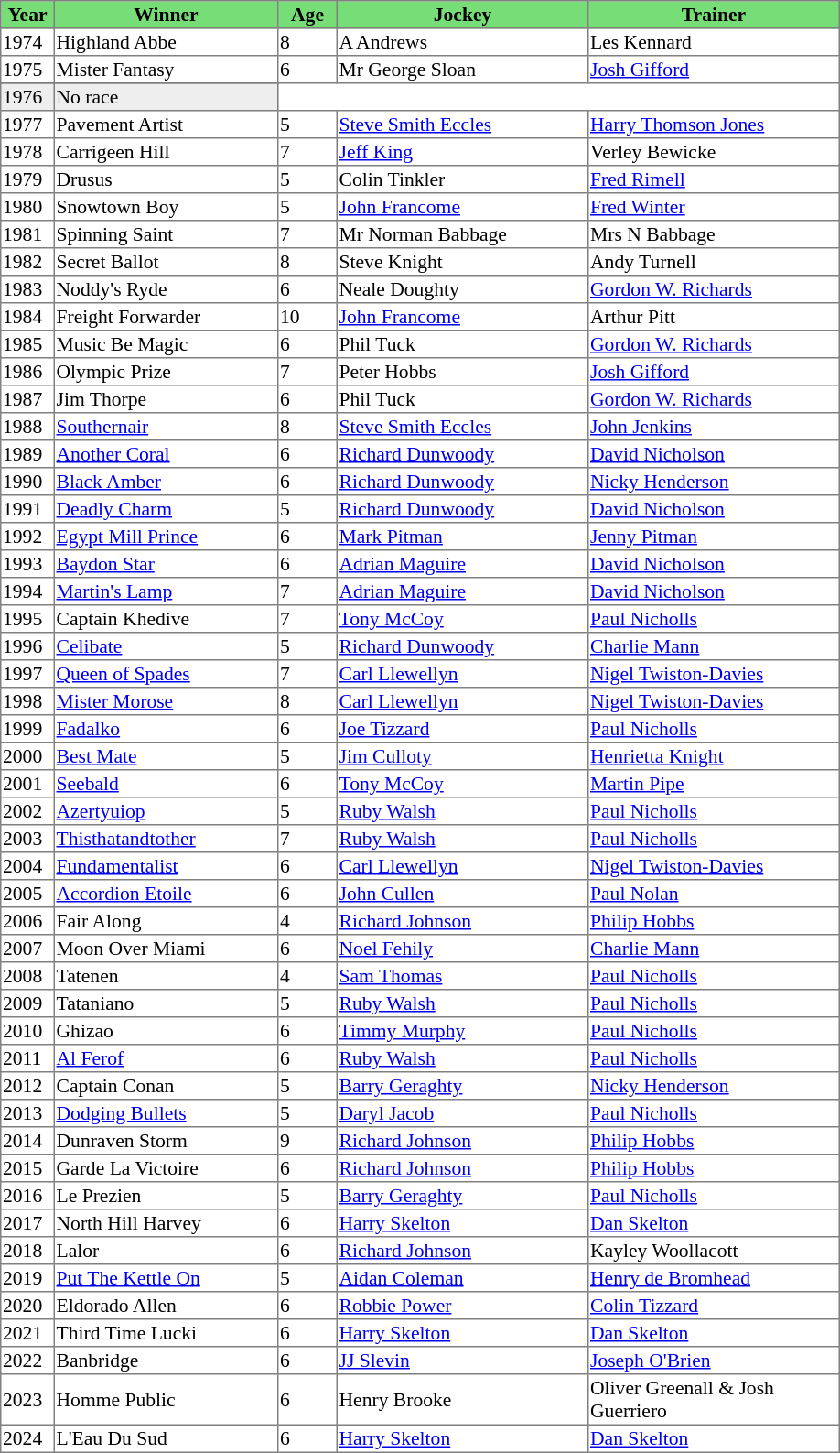<table class = "sortable" | border="1" style="border-collapse: collapse; font-size:90%">
<tr bgcolor="#77dd77" align="center">
<th width="36px"><strong>Year</strong><br></th>
<th width="160px"><strong>Winner</strong><br></th>
<th width="40px"><strong>Age</strong><br></th>
<th width="180px"><strong>Jockey</strong><br></th>
<th width="180px"><strong>Trainer</strong><br></th>
</tr>
<tr>
<td>1974</td>
<td>Highland Abbe</td>
<td>8</td>
<td>A Andrews</td>
<td>Les Kennard</td>
</tr>
<tr>
<td>1975</td>
<td>Mister Fantasy</td>
<td>6</td>
<td>Mr George Sloan</td>
<td><a href='#'>Josh Gifford</a></td>
</tr>
<tr>
</tr>
<tr bgcolor="#eeeeee">
<td>1976<td>No race</td></td>
</tr>
<tr>
<td>1977</td>
<td>Pavement Artist</td>
<td>5</td>
<td><a href='#'>Steve Smith Eccles</a></td>
<td><a href='#'>Harry Thomson Jones</a></td>
</tr>
<tr>
<td>1978</td>
<td>Carrigeen Hill</td>
<td>7</td>
<td><a href='#'>Jeff King</a></td>
<td>Verley Bewicke</td>
</tr>
<tr>
<td>1979</td>
<td>Drusus</td>
<td>5</td>
<td>Colin Tinkler</td>
<td><a href='#'>Fred Rimell</a></td>
</tr>
<tr>
<td>1980</td>
<td>Snowtown Boy</td>
<td>5</td>
<td><a href='#'>John Francome</a></td>
<td><a href='#'>Fred Winter</a></td>
</tr>
<tr>
<td>1981</td>
<td>Spinning Saint</td>
<td>7</td>
<td>Mr Norman Babbage</td>
<td>Mrs N Babbage</td>
</tr>
<tr>
<td>1982</td>
<td>Secret Ballot</td>
<td>8</td>
<td>Steve Knight</td>
<td>Andy Turnell</td>
</tr>
<tr>
<td>1983</td>
<td>Noddy's Ryde</td>
<td>6</td>
<td>Neale Doughty</td>
<td><a href='#'>Gordon W. Richards</a></td>
</tr>
<tr>
<td>1984</td>
<td>Freight Forwarder</td>
<td>10</td>
<td><a href='#'>John Francome</a></td>
<td>Arthur Pitt</td>
</tr>
<tr>
<td>1985</td>
<td>Music Be Magic</td>
<td>6</td>
<td>Phil Tuck</td>
<td><a href='#'>Gordon W. Richards</a></td>
</tr>
<tr>
<td>1986</td>
<td>Olympic Prize</td>
<td>7</td>
<td>Peter Hobbs</td>
<td><a href='#'>Josh Gifford</a></td>
</tr>
<tr>
<td>1987</td>
<td>Jim Thorpe</td>
<td>6</td>
<td>Phil Tuck</td>
<td><a href='#'>Gordon W. Richards</a></td>
</tr>
<tr>
<td>1988</td>
<td><a href='#'>Southernair</a></td>
<td>8</td>
<td><a href='#'>Steve Smith Eccles</a></td>
<td><a href='#'>John Jenkins</a></td>
</tr>
<tr>
<td>1989</td>
<td><a href='#'>Another Coral</a></td>
<td>6</td>
<td><a href='#'>Richard Dunwoody</a></td>
<td><a href='#'>David Nicholson</a></td>
</tr>
<tr>
<td>1990</td>
<td><a href='#'>Black Amber</a></td>
<td>6</td>
<td><a href='#'>Richard Dunwoody</a></td>
<td><a href='#'>Nicky Henderson</a></td>
</tr>
<tr>
<td>1991</td>
<td><a href='#'>Deadly Charm</a></td>
<td>5</td>
<td><a href='#'>Richard Dunwoody</a></td>
<td><a href='#'>David Nicholson</a></td>
</tr>
<tr>
<td>1992</td>
<td><a href='#'>Egypt Mill Prince</a></td>
<td>6</td>
<td><a href='#'>Mark Pitman</a></td>
<td><a href='#'>Jenny Pitman</a></td>
</tr>
<tr>
<td>1993</td>
<td><a href='#'>Baydon Star</a></td>
<td>6</td>
<td><a href='#'>Adrian Maguire</a></td>
<td><a href='#'>David Nicholson</a></td>
</tr>
<tr>
<td>1994</td>
<td><a href='#'>Martin's Lamp</a></td>
<td>7</td>
<td><a href='#'>Adrian Maguire</a></td>
<td><a href='#'>David Nicholson</a></td>
</tr>
<tr>
<td>1995</td>
<td>Captain Khedive</td>
<td>7</td>
<td><a href='#'>Tony McCoy</a></td>
<td><a href='#'>Paul Nicholls</a></td>
</tr>
<tr>
<td>1996</td>
<td><a href='#'>Celibate</a></td>
<td>5</td>
<td><a href='#'>Richard Dunwoody</a></td>
<td><a href='#'>Charlie Mann</a></td>
</tr>
<tr>
<td>1997</td>
<td><a href='#'>Queen of Spades</a></td>
<td>7</td>
<td><a href='#'>Carl Llewellyn</a></td>
<td><a href='#'>Nigel Twiston-Davies</a></td>
</tr>
<tr>
<td>1998</td>
<td><a href='#'>Mister Morose</a></td>
<td>8</td>
<td><a href='#'>Carl Llewellyn</a></td>
<td><a href='#'>Nigel Twiston-Davies</a></td>
</tr>
<tr>
<td>1999</td>
<td><a href='#'>Fadalko</a></td>
<td>6</td>
<td><a href='#'>Joe Tizzard</a></td>
<td><a href='#'>Paul Nicholls</a></td>
</tr>
<tr>
<td>2000</td>
<td><a href='#'>Best Mate</a></td>
<td>5</td>
<td><a href='#'>Jim Culloty</a></td>
<td><a href='#'>Henrietta Knight</a></td>
</tr>
<tr>
<td>2001</td>
<td><a href='#'>Seebald</a></td>
<td>6</td>
<td><a href='#'>Tony McCoy</a></td>
<td><a href='#'>Martin Pipe</a></td>
</tr>
<tr>
<td>2002</td>
<td><a href='#'>Azertyuiop</a></td>
<td>5</td>
<td><a href='#'>Ruby Walsh</a></td>
<td><a href='#'>Paul Nicholls</a></td>
</tr>
<tr>
<td>2003</td>
<td><a href='#'>Thisthatandtother</a></td>
<td>7</td>
<td><a href='#'>Ruby Walsh</a></td>
<td><a href='#'>Paul Nicholls</a></td>
</tr>
<tr>
<td>2004</td>
<td><a href='#'>Fundamentalist</a></td>
<td>6</td>
<td><a href='#'>Carl Llewellyn</a></td>
<td><a href='#'>Nigel Twiston-Davies</a></td>
</tr>
<tr>
<td>2005</td>
<td><a href='#'>Accordion Etoile</a></td>
<td>6</td>
<td><a href='#'>John Cullen</a></td>
<td><a href='#'>Paul Nolan</a></td>
</tr>
<tr>
<td>2006</td>
<td>Fair Along</td>
<td>4</td>
<td><a href='#'>Richard Johnson</a></td>
<td><a href='#'>Philip Hobbs</a></td>
</tr>
<tr>
<td>2007</td>
<td>Moon Over Miami</td>
<td>6</td>
<td><a href='#'>Noel Fehily</a></td>
<td><a href='#'>Charlie Mann</a></td>
</tr>
<tr>
<td>2008</td>
<td>Tatenen</td>
<td>4</td>
<td><a href='#'>Sam Thomas</a></td>
<td><a href='#'>Paul Nicholls</a></td>
</tr>
<tr>
<td>2009</td>
<td>Tataniano</td>
<td>5</td>
<td><a href='#'>Ruby Walsh</a></td>
<td><a href='#'>Paul Nicholls</a></td>
</tr>
<tr>
<td>2010</td>
<td>Ghizao</td>
<td>6</td>
<td><a href='#'>Timmy Murphy</a></td>
<td><a href='#'>Paul Nicholls</a></td>
</tr>
<tr>
<td>2011</td>
<td><a href='#'>Al Ferof</a></td>
<td>6</td>
<td><a href='#'>Ruby Walsh</a></td>
<td><a href='#'>Paul Nicholls</a></td>
</tr>
<tr>
<td>2012</td>
<td>Captain Conan</td>
<td>5</td>
<td><a href='#'>Barry Geraghty</a></td>
<td><a href='#'>Nicky Henderson</a></td>
</tr>
<tr>
<td>2013</td>
<td><a href='#'>Dodging Bullets</a></td>
<td>5</td>
<td><a href='#'>Daryl Jacob</a></td>
<td><a href='#'>Paul Nicholls</a></td>
</tr>
<tr>
<td>2014</td>
<td>Dunraven Storm</td>
<td>9</td>
<td><a href='#'>Richard Johnson</a></td>
<td><a href='#'>Philip Hobbs</a></td>
</tr>
<tr>
<td>2015</td>
<td>Garde La Victoire</td>
<td>6</td>
<td><a href='#'>Richard Johnson</a></td>
<td><a href='#'>Philip Hobbs</a></td>
</tr>
<tr>
<td>2016</td>
<td>Le Prezien</td>
<td>5</td>
<td><a href='#'>Barry Geraghty</a></td>
<td><a href='#'>Paul Nicholls</a></td>
</tr>
<tr>
<td>2017</td>
<td>North Hill Harvey</td>
<td>6</td>
<td><a href='#'>Harry Skelton</a></td>
<td><a href='#'>Dan Skelton</a></td>
</tr>
<tr>
<td>2018</td>
<td>Lalor</td>
<td>6</td>
<td><a href='#'>Richard Johnson</a></td>
<td>Kayley Woollacott</td>
</tr>
<tr>
<td>2019</td>
<td><a href='#'>Put The Kettle On</a></td>
<td>5</td>
<td><a href='#'>Aidan Coleman</a></td>
<td><a href='#'>Henry de Bromhead</a></td>
</tr>
<tr>
<td>2020</td>
<td>Eldorado Allen</td>
<td>6</td>
<td><a href='#'>Robbie Power</a></td>
<td><a href='#'>Colin Tizzard</a></td>
</tr>
<tr>
<td>2021</td>
<td>Third Time Lucki</td>
<td>6</td>
<td><a href='#'>Harry Skelton</a></td>
<td><a href='#'>Dan Skelton</a></td>
</tr>
<tr>
<td>2022</td>
<td>Banbridge</td>
<td>6</td>
<td><a href='#'>JJ Slevin</a></td>
<td><a href='#'>Joseph O'Brien</a></td>
</tr>
<tr>
<td>2023</td>
<td>Homme Public</td>
<td>6</td>
<td>Henry Brooke</td>
<td>Oliver Greenall & Josh Guerriero</td>
</tr>
<tr>
<td>2024</td>
<td>L'Eau Du Sud</td>
<td>6</td>
<td><a href='#'>Harry Skelton</a></td>
<td><a href='#'>Dan Skelton</a></td>
</tr>
</table>
